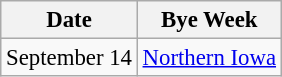<table class="wikitable" style="font-size:95%;">
<tr>
<th>Date</th>
<th>Bye Week</th>
</tr>
<tr>
<td>September 14</td>
<td><a href='#'>Northern Iowa</a></td>
</tr>
</table>
